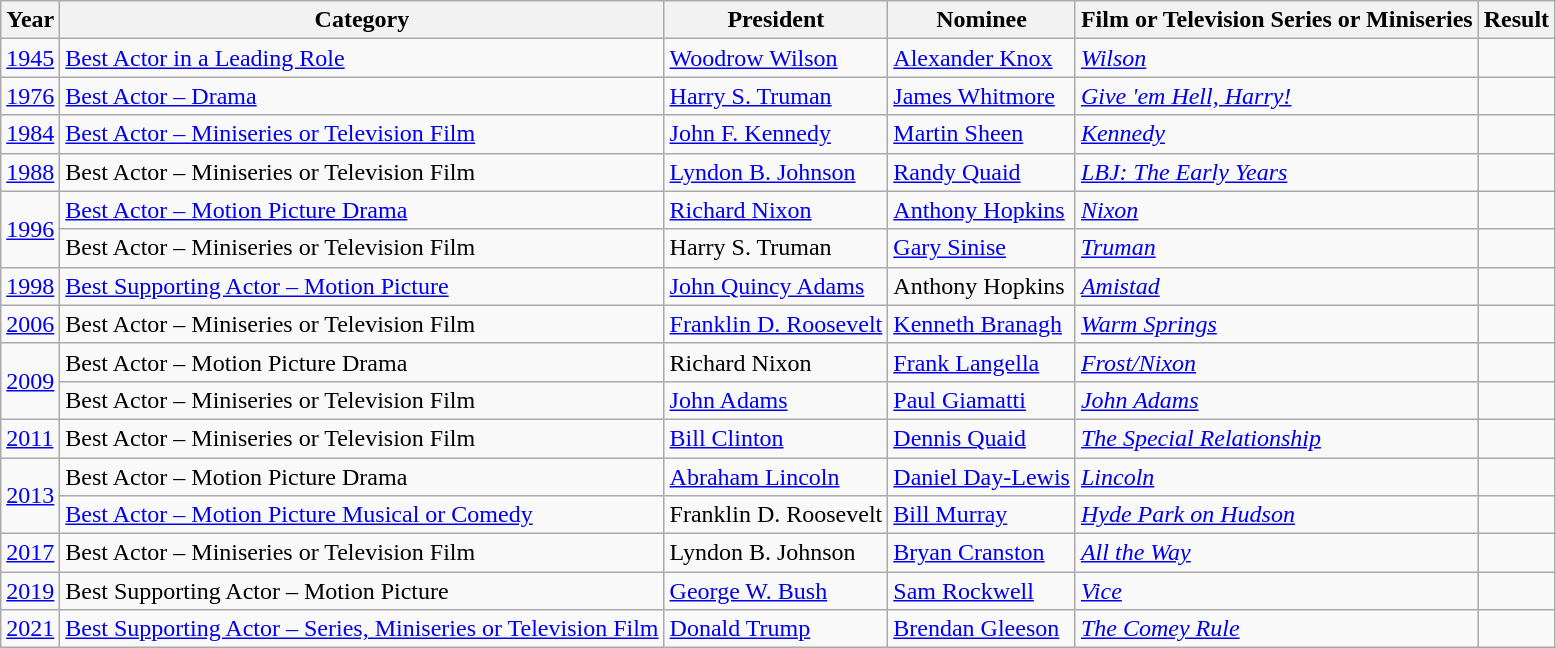<table class="wikitable sortable">
<tr>
<th>Year</th>
<th>Category</th>
<th>President</th>
<th>Nominee</th>
<th>Film or Television Series or Miniseries</th>
<th>Result</th>
</tr>
<tr>
<td><a href='#'>1945</a></td>
<td><a href='#'>Best Actor in a Leading Role</a></td>
<td><a href='#'>Woodrow Wilson</a></td>
<td><a href='#'>Alexander Knox</a></td>
<td><em><a href='#'>Wilson</a></em></td>
<td></td>
</tr>
<tr>
<td><a href='#'>1976</a></td>
<td><a href='#'>Best Actor – Drama</a></td>
<td><a href='#'>Harry S. Truman</a></td>
<td><a href='#'>James Whitmore</a></td>
<td><em><a href='#'>Give 'em Hell, Harry!</a></em></td>
<td></td>
</tr>
<tr>
<td><a href='#'>1984</a></td>
<td><a href='#'>Best Actor – Miniseries or Television Film</a></td>
<td><a href='#'>John F. Kennedy</a></td>
<td><a href='#'>Martin Sheen</a></td>
<td><em><a href='#'>Kennedy</a></em></td>
<td></td>
</tr>
<tr>
<td><a href='#'>1988</a></td>
<td>Best Actor – Miniseries or Television Film</td>
<td><a href='#'>Lyndon B. Johnson</a></td>
<td><a href='#'>Randy Quaid</a></td>
<td><em><a href='#'>LBJ: The Early Years</a></em></td>
<td></td>
</tr>
<tr>
<td rowspan=2><a href='#'>1996</a></td>
<td><a href='#'>Best Actor – Motion Picture Drama</a></td>
<td><a href='#'>Richard Nixon</a></td>
<td><a href='#'>Anthony Hopkins</a></td>
<td><em><a href='#'>Nixon</a></em></td>
<td></td>
</tr>
<tr>
<td>Best Actor – Miniseries or Television Film</td>
<td>Harry S. Truman</td>
<td><a href='#'>Gary Sinise</a></td>
<td><em><a href='#'>Truman</a></em></td>
<td></td>
</tr>
<tr>
<td><a href='#'>1998</a></td>
<td><a href='#'>Best Supporting Actor – Motion Picture</a></td>
<td><a href='#'>John Quincy Adams</a></td>
<td>Anthony Hopkins</td>
<td><em><a href='#'>Amistad</a></em></td>
<td></td>
</tr>
<tr>
<td><a href='#'>2006</a></td>
<td>Best Actor – Miniseries or Television Film</td>
<td><a href='#'>Franklin D. Roosevelt</a></td>
<td><a href='#'>Kenneth Branagh</a></td>
<td><em><a href='#'>Warm Springs</a></em></td>
<td></td>
</tr>
<tr>
<td rowspan=2><a href='#'>2009</a></td>
<td>Best Actor – Motion Picture Drama</td>
<td>Richard Nixon</td>
<td><a href='#'>Frank Langella</a></td>
<td><em><a href='#'>Frost/Nixon</a></em></td>
<td></td>
</tr>
<tr>
<td>Best Actor – Miniseries or Television Film</td>
<td><a href='#'>John Adams</a></td>
<td><a href='#'>Paul Giamatti</a></td>
<td><em><a href='#'>John Adams</a></em></td>
<td></td>
</tr>
<tr>
<td><a href='#'>2011</a></td>
<td>Best Actor – Miniseries or Television Film</td>
<td><a href='#'>Bill Clinton</a></td>
<td><a href='#'>Dennis Quaid</a></td>
<td><em><a href='#'>The Special Relationship</a></em></td>
<td></td>
</tr>
<tr>
<td rowspan=2><a href='#'>2013</a></td>
<td>Best Actor – Motion Picture Drama</td>
<td><a href='#'>Abraham Lincoln</a></td>
<td><a href='#'>Daniel Day-Lewis</a></td>
<td><em><a href='#'>Lincoln</a></em></td>
<td></td>
</tr>
<tr>
<td><a href='#'>Best Actor – Motion Picture Musical or Comedy</a></td>
<td>Franklin D. Roosevelt</td>
<td><a href='#'>Bill Murray</a></td>
<td><em><a href='#'>Hyde Park on Hudson</a></em></td>
<td></td>
</tr>
<tr>
<td><a href='#'>2017</a></td>
<td>Best Actor – Miniseries or Television Film</td>
<td>Lyndon B. Johnson</td>
<td><a href='#'>Bryan Cranston</a></td>
<td><em><a href='#'>All the Way</a></em></td>
<td></td>
</tr>
<tr>
<td><a href='#'>2019</a></td>
<td>Best Supporting Actor – Motion Picture</td>
<td><a href='#'>George W. Bush</a></td>
<td><a href='#'>Sam Rockwell</a></td>
<td><em><a href='#'>Vice</a></em></td>
<td></td>
</tr>
<tr>
<td><a href='#'>2021</a></td>
<td><a href='#'>Best Supporting Actor – Series, Miniseries or Television Film</a></td>
<td><a href='#'>Donald Trump</a></td>
<td><a href='#'>Brendan Gleeson</a></td>
<td><em><a href='#'>The Comey Rule</a></em></td>
<td></td>
</tr>
</table>
